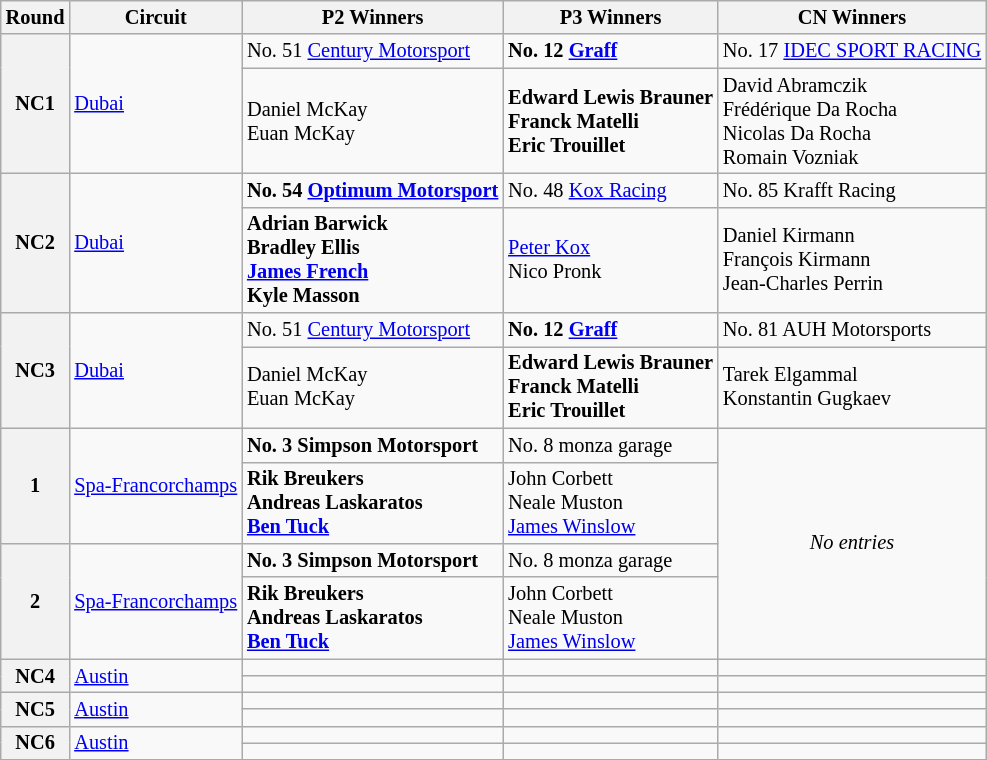<table class="wikitable" style="font-size: 85%;">
<tr>
<th>Round</th>
<th>Circuit</th>
<th>P2 Winners</th>
<th>P3 Winners</th>
<th>CN Winners</th>
</tr>
<tr>
<th rowspan=2>NC1</th>
<td rowspan=2> <a href='#'>Dubai</a></td>
<td> No. 51 <a href='#'>Century Motorsport</a></td>
<td> <strong>No. 12 <a href='#'>Graff</a></strong></td>
<td> No. 17 <a href='#'>IDEC SPORT RACING</a></td>
</tr>
<tr>
<td> Daniel McKay<br> Euan McKay</td>
<td> <strong>Edward Lewis Brauner<br> Franck Matelli<br> Eric Trouillet</strong></td>
<td> David Abramczik<br> Frédérique Da Rocha<br> Nicolas Da Rocha<br> Romain Vozniak</td>
</tr>
<tr>
<th rowspan=2>NC2</th>
<td rowspan=2> <a href='#'>Dubai</a></td>
<td> <strong>No. 54 <a href='#'>Optimum Motorsport</a></strong></td>
<td> No. 48 <a href='#'>Kox Racing</a></td>
<td> No. 85 Krafft Racing</td>
</tr>
<tr>
<td> <strong>Adrian Barwick<br> Bradley Ellis<br> <a href='#'>James French</a><br> Kyle Masson</strong></td>
<td> <a href='#'>Peter Kox</a><br> Nico Pronk</td>
<td> Daniel Kirmann<br> François Kirmann<br> Jean-Charles Perrin</td>
</tr>
<tr>
<th rowspan=2>NC3</th>
<td rowspan=2> <a href='#'>Dubai</a></td>
<td> No. 51 <a href='#'>Century Motorsport</a></td>
<td> <strong>No. 12 <a href='#'>Graff</a></strong></td>
<td> No. 81 AUH Motorsports</td>
</tr>
<tr>
<td> Daniel McKay<br> Euan McKay</td>
<td> <strong>Edward Lewis Brauner<br> Franck Matelli<br> Eric Trouillet</strong></td>
<td> Tarek Elgammal<br> Konstantin Gugkaev</td>
</tr>
<tr>
<th rowspan=2>1</th>
<td rowspan=2> <a href='#'>Spa-Francorchamps</a></td>
<td> <strong>No. 3 Simpson Motorsport</strong></td>
<td> No. 8 monza garage</td>
<td rowspan=4 align=center><em>No entries</em></td>
</tr>
<tr>
<td> <strong>Rik Breukers<br> Andreas Laskaratos<br> <a href='#'>Ben Tuck</a></strong></td>
<td> John Corbett<br> Neale Muston<br> <a href='#'>James Winslow</a></td>
</tr>
<tr>
<th rowspan=2>2</th>
<td rowspan=2> <a href='#'>Spa-Francorchamps</a></td>
<td> <strong>No. 3 Simpson Motorsport</strong></td>
<td> No. 8 monza garage</td>
</tr>
<tr>
<td> <strong>Rik Breukers<br> Andreas Laskaratos<br> <a href='#'>Ben Tuck</a></strong></td>
<td> John Corbett<br> Neale Muston<br> <a href='#'>James Winslow</a></td>
</tr>
<tr>
<th rowspan=2>NC4</th>
<td rowspan=2> <a href='#'>Austin</a></td>
<td></td>
<td></td>
<td></td>
</tr>
<tr>
<td></td>
<td></td>
<td></td>
</tr>
<tr>
<th rowspan=2>NC5</th>
<td rowspan=2> <a href='#'>Austin</a></td>
<td></td>
<td></td>
<td></td>
</tr>
<tr>
<td></td>
<td></td>
<td></td>
</tr>
<tr>
<th rowspan=2>NC6</th>
<td rowspan=2> <a href='#'>Austin</a></td>
<td></td>
<td></td>
<td></td>
</tr>
<tr>
<td></td>
<td></td>
<td></td>
</tr>
</table>
